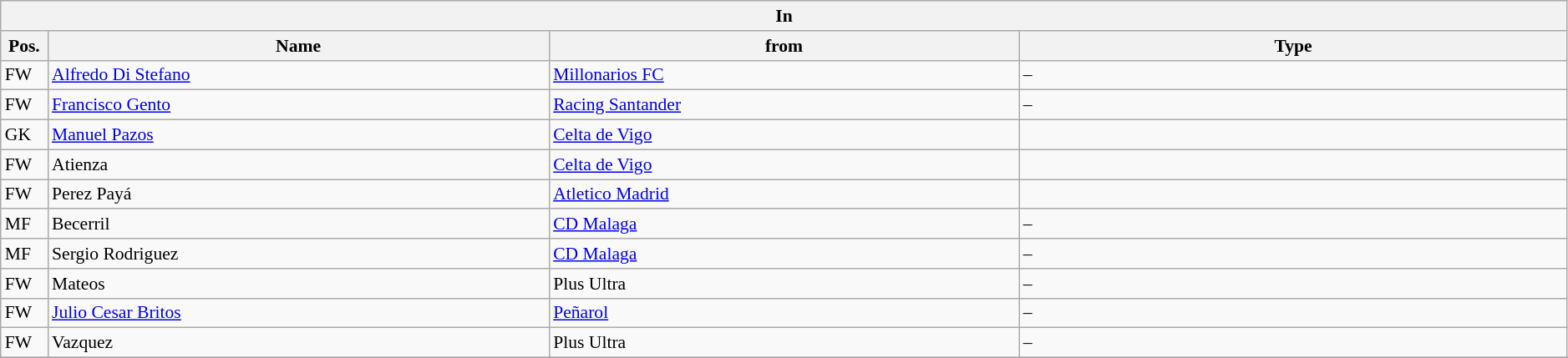<table class="wikitable" style="font-size:90%;width:99%;">
<tr>
<th colspan="4">In</th>
</tr>
<tr>
<th width=3%>Pos.</th>
<th width=32%>Name</th>
<th width=30%>from</th>
<th width=35%>Type</th>
</tr>
<tr>
<td>FW</td>
<td><a href='#'>Alfredo Di Stefano</a></td>
<td><a href='#'>Millonarios FC</a></td>
<td>–</td>
</tr>
<tr>
<td>FW</td>
<td><a href='#'>Francisco Gento</a></td>
<td><a href='#'>Racing Santander</a></td>
<td>–</td>
</tr>
<tr>
<td>GK</td>
<td><a href='#'>Manuel Pazos</a></td>
<td><a href='#'>Celta de Vigo</a></td>
<td></td>
</tr>
<tr>
<td>FW</td>
<td>Atienza</td>
<td><a href='#'>Celta de Vigo</a></td>
<td></td>
</tr>
<tr>
<td>FW</td>
<td>Perez Payá</td>
<td><a href='#'>Atletico Madrid</a></td>
<td></td>
</tr>
<tr>
<td>MF</td>
<td>Becerril</td>
<td><a href='#'>CD Malaga</a></td>
<td>–</td>
</tr>
<tr>
<td>MF</td>
<td>Sergio Rodriguez</td>
<td><a href='#'>CD Malaga</a></td>
<td>–</td>
</tr>
<tr>
<td>FW</td>
<td>Mateos</td>
<td>Plus Ultra</td>
<td>–</td>
</tr>
<tr>
<td>FW</td>
<td><a href='#'>Julio Cesar Britos</a></td>
<td><a href='#'>Peñarol</a></td>
<td>–</td>
</tr>
<tr>
<td>FW</td>
<td>Vazquez</td>
<td>Plus Ultra</td>
<td>–</td>
</tr>
<tr>
</tr>
</table>
